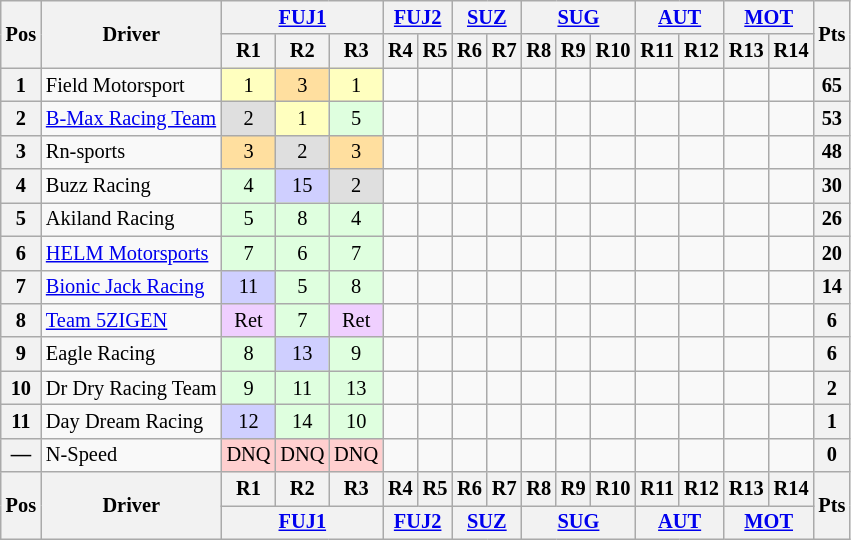<table class="wikitable" style="font-size:85%; text-align:center">
<tr>
<th rowspan=2>Pos</th>
<th rowspan=2>Driver</th>
<th colspan=3><a href='#'>FUJ1</a></th>
<th colspan=2><a href='#'>FUJ2</a></th>
<th colspan=2><a href='#'>SUZ</a></th>
<th colspan=3><a href='#'>SUG</a></th>
<th colspan=2><a href='#'>AUT</a></th>
<th colspan=2><a href='#'>MOT</a></th>
<th rowspan=2>Pts</th>
</tr>
<tr>
<th>R1</th>
<th>R2</th>
<th>R3</th>
<th>R4</th>
<th>R5</th>
<th>R6</th>
<th>R7</th>
<th>R8</th>
<th>R9</th>
<th>R10</th>
<th>R11</th>
<th>R12</th>
<th>R13</th>
<th>R14</th>
</tr>
<tr>
<th>1</th>
<td align="left">Field Motorsport</td>
<td style="background:#FFFFBF;">1</td>
<td style="background:#FFDF9F;">3</td>
<td style="background:#FFFFBF;">1</td>
<td></td>
<td></td>
<td></td>
<td></td>
<td></td>
<td></td>
<td></td>
<td></td>
<td></td>
<td></td>
<td></td>
<th>65</th>
</tr>
<tr>
<th>2</th>
<td align="left"><a href='#'>B-Max Racing Team</a></td>
<td style="background:#DFDFDF;">2</td>
<td style="background:#FFFFBF;">1</td>
<td style="background:#DFFFDF;">5</td>
<td></td>
<td></td>
<td></td>
<td></td>
<td></td>
<td></td>
<td></td>
<td></td>
<td></td>
<td></td>
<td></td>
<th>53</th>
</tr>
<tr>
<th>3</th>
<td align="left">Rn-sports</td>
<td style="background:#FFDF9F;">3</td>
<td style="background:#DFDFDF;">2</td>
<td style="background:#FFDF9F;">3</td>
<td></td>
<td></td>
<td></td>
<td></td>
<td></td>
<td></td>
<td></td>
<td></td>
<td></td>
<td></td>
<td></td>
<th>48</th>
</tr>
<tr>
<th>4</th>
<td align="left">Buzz Racing</td>
<td style="background:#DFFFDF;">4</td>
<td style="background:#CFCFFF;">15</td>
<td style="background:#DFDFDF;">2</td>
<td></td>
<td></td>
<td></td>
<td></td>
<td></td>
<td></td>
<td></td>
<td></td>
<td></td>
<td></td>
<td></td>
<th>30</th>
</tr>
<tr>
<th>5</th>
<td align="left">Akiland Racing</td>
<td style="background:#DFFFDF;">5</td>
<td style="background:#DFFFDF;">8</td>
<td style="background:#DFFFDF;">4</td>
<td></td>
<td></td>
<td></td>
<td></td>
<td></td>
<td></td>
<td></td>
<td></td>
<td></td>
<td></td>
<td></td>
<th>26</th>
</tr>
<tr>
<th>6</th>
<td align="left"><a href='#'>HELM Motorsports</a></td>
<td style="background:#DFFFDF;">7</td>
<td style="background:#DFFFDF;">6</td>
<td style="background:#DFFFDF;">7</td>
<td></td>
<td></td>
<td></td>
<td></td>
<td></td>
<td></td>
<td></td>
<td></td>
<td></td>
<td></td>
<td></td>
<th>20</th>
</tr>
<tr>
<th>7</th>
<td align="left"><a href='#'>Bionic Jack Racing</a></td>
<td style="background:#CFCFFF;">11</td>
<td style="background:#DFFFDF;">5</td>
<td style="background:#DFFFDF;">8</td>
<td></td>
<td></td>
<td></td>
<td></td>
<td></td>
<td></td>
<td></td>
<td></td>
<td></td>
<td></td>
<td></td>
<th>14</th>
</tr>
<tr>
<th>8</th>
<td align="left"><a href='#'>Team 5ZIGEN</a></td>
<td style="background:#EFCFFF;">Ret</td>
<td style="background:#DFFFDF;">7</td>
<td style="background:#EFCFFF;">Ret</td>
<td></td>
<td></td>
<td></td>
<td></td>
<td></td>
<td></td>
<td></td>
<td></td>
<td></td>
<td></td>
<td></td>
<th>6</th>
</tr>
<tr>
<th>9</th>
<td align="left">Eagle Racing</td>
<td style="background:#DFFFDF;">8</td>
<td style="background:#CFCFFF;">13</td>
<td style="background:#DFFFDF;">9</td>
<td></td>
<td></td>
<td></td>
<td></td>
<td></td>
<td></td>
<td></td>
<td></td>
<td></td>
<td></td>
<td></td>
<th>6</th>
</tr>
<tr>
<th>10</th>
<td align="left">Dr Dry Racing Team</td>
<td style="background:#DFFFDF;">9</td>
<td style="background:#DFFFDF;">11</td>
<td style="background:#DFFFDF;">13</td>
<td></td>
<td></td>
<td></td>
<td></td>
<td></td>
<td></td>
<td></td>
<td></td>
<td></td>
<td></td>
<td></td>
<th>2</th>
</tr>
<tr>
<th>11</th>
<td align="left">Day Dream Racing</td>
<td style="background:#CFCFFF;">12</td>
<td style="background:#DFFFDF;">14</td>
<td style="background:#DFFFDF;">10</td>
<td></td>
<td></td>
<td></td>
<td></td>
<td></td>
<td></td>
<td></td>
<td></td>
<td></td>
<td></td>
<td></td>
<th>1</th>
</tr>
<tr>
<th>—</th>
<td align="left">N-Speed</td>
<td style="background:#FFCFCF;">DNQ</td>
<td style="background:#FFCFCF;">DNQ</td>
<td style="background:#FFCFCF;">DNQ</td>
<td></td>
<td></td>
<td></td>
<td></td>
<td></td>
<td></td>
<td></td>
<td></td>
<td></td>
<td></td>
<td></td>
<th>0</th>
</tr>
<tr>
<th rowspan=2>Pos</th>
<th rowspan=2>Driver</th>
<th>R1</th>
<th>R2</th>
<th>R3</th>
<th>R4</th>
<th>R5</th>
<th>R6</th>
<th>R7</th>
<th>R8</th>
<th>R9</th>
<th>R10</th>
<th>R11</th>
<th>R12</th>
<th>R13</th>
<th>R14</th>
<th rowspan=2>Pts</th>
</tr>
<tr>
<th colspan=3><a href='#'>FUJ1</a></th>
<th colspan=2><a href='#'>FUJ2</a></th>
<th colspan=2><a href='#'>SUZ</a></th>
<th colspan=3><a href='#'>SUG</a></th>
<th colspan=2><a href='#'>AUT</a></th>
<th colspan=2><a href='#'>MOT</a></th>
</tr>
</table>
